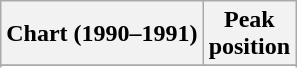<table class="wikitable">
<tr>
<th align="left">Chart (1990–1991)</th>
<th align="center">Peak<br>position</th>
</tr>
<tr>
</tr>
<tr>
</tr>
</table>
